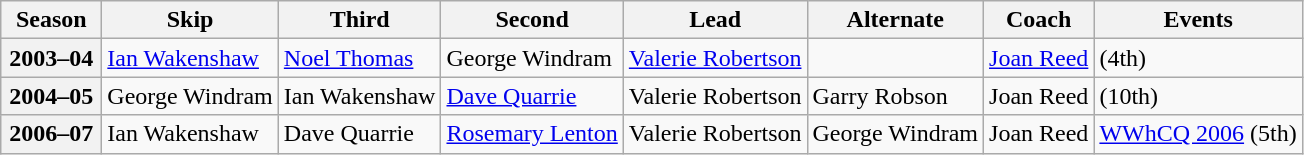<table class="wikitable">
<tr>
<th scope="col" width=60>Season</th>
<th scope="col">Skip</th>
<th scope="col">Third</th>
<th scope="col">Second</th>
<th scope="col">Lead</th>
<th scope="col">Alternate</th>
<th scope="col">Coach</th>
<th scope="col">Events</th>
</tr>
<tr>
<th scope="row">2003–04</th>
<td><a href='#'>Ian Wakenshaw</a></td>
<td><a href='#'>Noel Thomas</a></td>
<td>George Windram</td>
<td><a href='#'>Valerie Robertson</a></td>
<td></td>
<td><a href='#'>Joan Reed</a></td>
<td> (4th)</td>
</tr>
<tr>
<th scope="row">2004–05</th>
<td>George Windram</td>
<td>Ian Wakenshaw</td>
<td><a href='#'>Dave Quarrie</a></td>
<td>Valerie Robertson</td>
<td>Garry Robson</td>
<td>Joan Reed</td>
<td> (10th)</td>
</tr>
<tr>
<th scope="row">2006–07</th>
<td>Ian Wakenshaw</td>
<td>Dave Quarrie</td>
<td><a href='#'>Rosemary Lenton</a></td>
<td>Valerie Robertson</td>
<td>George Windram</td>
<td>Joan Reed</td>
<td><a href='#'>WWhCQ 2006</a> (5th)</td>
</tr>
</table>
